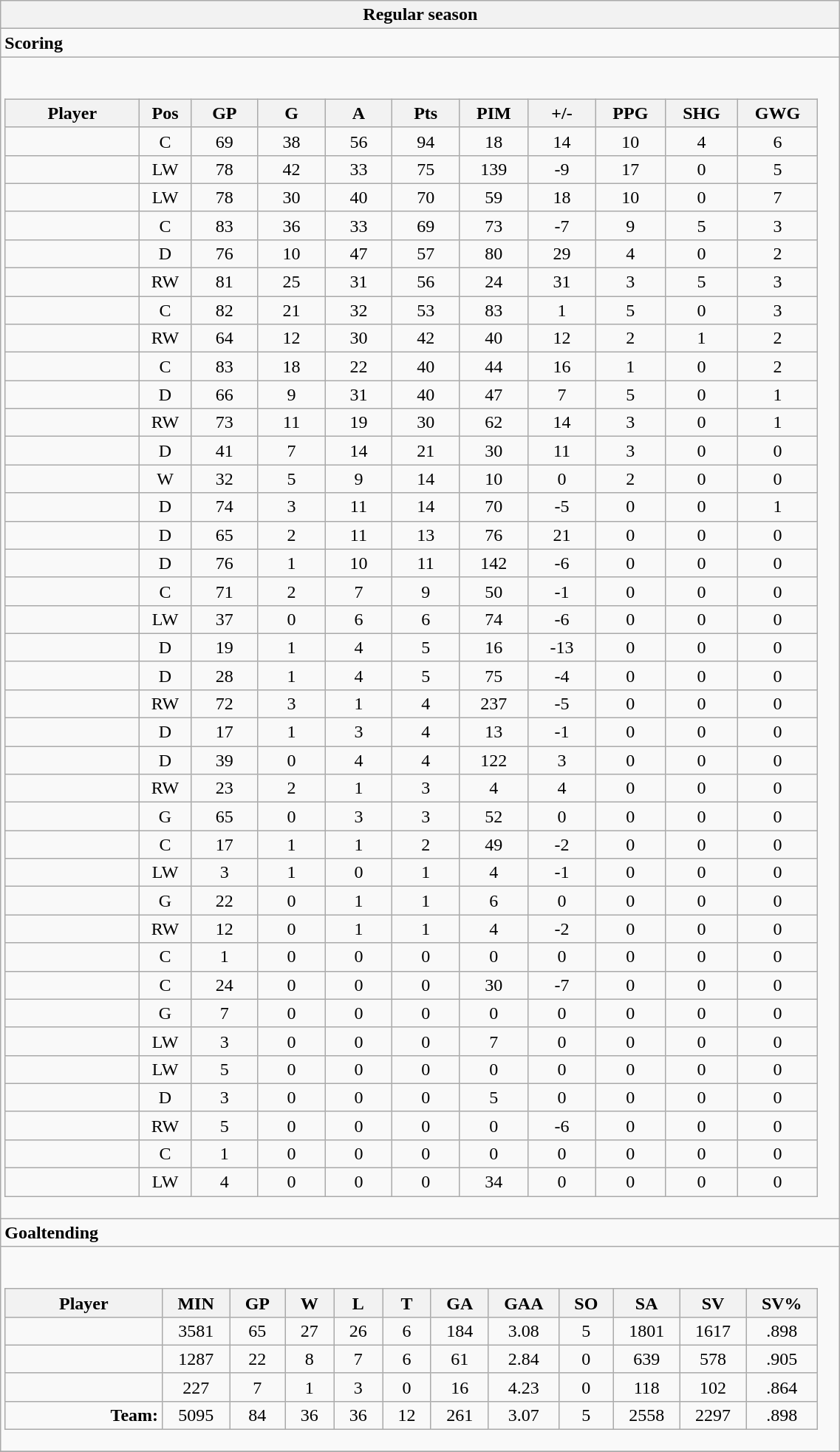<table class="wikitable collapsible" width="60%" border="1">
<tr>
<th>Regular season</th>
</tr>
<tr>
<td class="tocccolors"><strong>Scoring</strong></td>
</tr>
<tr>
<td><br><table class="wikitable sortable">
<tr ALIGN="center">
<th bgcolor="#DDDDFF" width="10%">Player</th>
<th bgcolor="#DDDDFF" width="3%" title="Position">Pos</th>
<th bgcolor="#DDDDFF" width="5%" title="Games played">GP</th>
<th bgcolor="#DDDDFF" width="5%" title="Goals">G</th>
<th bgcolor="#DDDDFF" width="5%" title="Assists">A</th>
<th bgcolor="#DDDDFF" width="5%" title="Points">Pts</th>
<th bgcolor="#DDDDFF" width="5%" title="Penalties in Minutes">PIM</th>
<th bgcolor="#DDDDFF" width="5%" title="Plus/minus">+/-</th>
<th bgcolor="#DDDDFF" width="5%" title="Power play goals">PPG</th>
<th bgcolor="#DDDDFF" width="5%" title="Short-handed goals">SHG</th>
<th bgcolor="#DDDDFF" width="5%" title="Game-winning goals">GWG</th>
</tr>
<tr align="center">
<td align="right"></td>
<td>C</td>
<td>69</td>
<td>38</td>
<td>56</td>
<td>94</td>
<td>18</td>
<td>14</td>
<td>10</td>
<td>4</td>
<td>6</td>
</tr>
<tr align="center">
<td align="right"></td>
<td>LW</td>
<td>78</td>
<td>42</td>
<td>33</td>
<td>75</td>
<td>139</td>
<td>-9</td>
<td>17</td>
<td>0</td>
<td>5</td>
</tr>
<tr align="center">
<td align="right"></td>
<td>LW</td>
<td>78</td>
<td>30</td>
<td>40</td>
<td>70</td>
<td>59</td>
<td>18</td>
<td>10</td>
<td>0</td>
<td>7</td>
</tr>
<tr align="center">
<td align="right"></td>
<td>C</td>
<td>83</td>
<td>36</td>
<td>33</td>
<td>69</td>
<td>73</td>
<td>-7</td>
<td>9</td>
<td>5</td>
<td>3</td>
</tr>
<tr align="center">
<td align="right"></td>
<td>D</td>
<td>76</td>
<td>10</td>
<td>47</td>
<td>57</td>
<td>80</td>
<td>29</td>
<td>4</td>
<td>0</td>
<td>2</td>
</tr>
<tr align="center">
<td align="right"></td>
<td>RW</td>
<td>81</td>
<td>25</td>
<td>31</td>
<td>56</td>
<td>24</td>
<td>31</td>
<td>3</td>
<td>5</td>
<td>3</td>
</tr>
<tr align="center">
<td align="right"></td>
<td>C</td>
<td>82</td>
<td>21</td>
<td>32</td>
<td>53</td>
<td>83</td>
<td>1</td>
<td>5</td>
<td>0</td>
<td>3</td>
</tr>
<tr align="center">
<td align="right"></td>
<td>RW</td>
<td>64</td>
<td>12</td>
<td>30</td>
<td>42</td>
<td>40</td>
<td>12</td>
<td>2</td>
<td>1</td>
<td>2</td>
</tr>
<tr align="center">
<td align="right"></td>
<td>C</td>
<td>83</td>
<td>18</td>
<td>22</td>
<td>40</td>
<td>44</td>
<td>16</td>
<td>1</td>
<td>0</td>
<td>2</td>
</tr>
<tr align="center">
<td align="right"></td>
<td>D</td>
<td>66</td>
<td>9</td>
<td>31</td>
<td>40</td>
<td>47</td>
<td>7</td>
<td>5</td>
<td>0</td>
<td>1</td>
</tr>
<tr align="center">
<td align="right"></td>
<td>RW</td>
<td>73</td>
<td>11</td>
<td>19</td>
<td>30</td>
<td>62</td>
<td>14</td>
<td>3</td>
<td>0</td>
<td>1</td>
</tr>
<tr align="center">
<td align="right"></td>
<td>D</td>
<td>41</td>
<td>7</td>
<td>14</td>
<td>21</td>
<td>30</td>
<td>11</td>
<td>3</td>
<td>0</td>
<td>0</td>
</tr>
<tr align="center">
<td align="right"></td>
<td>W</td>
<td>32</td>
<td>5</td>
<td>9</td>
<td>14</td>
<td>10</td>
<td>0</td>
<td>2</td>
<td>0</td>
<td>0</td>
</tr>
<tr align="center">
<td align="right"></td>
<td>D</td>
<td>74</td>
<td>3</td>
<td>11</td>
<td>14</td>
<td>70</td>
<td>-5</td>
<td>0</td>
<td>0</td>
<td>1</td>
</tr>
<tr align="center">
<td align="right"></td>
<td>D</td>
<td>65</td>
<td>2</td>
<td>11</td>
<td>13</td>
<td>76</td>
<td>21</td>
<td>0</td>
<td>0</td>
<td>0</td>
</tr>
<tr align="center">
<td align="right"></td>
<td>D</td>
<td>76</td>
<td>1</td>
<td>10</td>
<td>11</td>
<td>142</td>
<td>-6</td>
<td>0</td>
<td>0</td>
<td>0</td>
</tr>
<tr align="center">
<td align="right"></td>
<td>C</td>
<td>71</td>
<td>2</td>
<td>7</td>
<td>9</td>
<td>50</td>
<td>-1</td>
<td>0</td>
<td>0</td>
<td>0</td>
</tr>
<tr align="center">
<td align="right"></td>
<td>LW</td>
<td>37</td>
<td>0</td>
<td>6</td>
<td>6</td>
<td>74</td>
<td>-6</td>
<td>0</td>
<td>0</td>
<td>0</td>
</tr>
<tr align="center">
<td align="right"></td>
<td>D</td>
<td>19</td>
<td>1</td>
<td>4</td>
<td>5</td>
<td>16</td>
<td>-13</td>
<td>0</td>
<td>0</td>
<td>0</td>
</tr>
<tr align="center">
<td align="right"></td>
<td>D</td>
<td>28</td>
<td>1</td>
<td>4</td>
<td>5</td>
<td>75</td>
<td>-4</td>
<td>0</td>
<td>0</td>
<td>0</td>
</tr>
<tr align="center">
<td align="right"></td>
<td>RW</td>
<td>72</td>
<td>3</td>
<td>1</td>
<td>4</td>
<td>237</td>
<td>-5</td>
<td>0</td>
<td>0</td>
<td>0</td>
</tr>
<tr align="center">
<td align="right"></td>
<td>D</td>
<td>17</td>
<td>1</td>
<td>3</td>
<td>4</td>
<td>13</td>
<td>-1</td>
<td>0</td>
<td>0</td>
<td>0</td>
</tr>
<tr align="center">
<td align="right"></td>
<td>D</td>
<td>39</td>
<td>0</td>
<td>4</td>
<td>4</td>
<td>122</td>
<td>3</td>
<td>0</td>
<td>0</td>
<td>0</td>
</tr>
<tr align="center">
<td align="right"></td>
<td>RW</td>
<td>23</td>
<td>2</td>
<td>1</td>
<td>3</td>
<td>4</td>
<td>4</td>
<td>0</td>
<td>0</td>
<td>0</td>
</tr>
<tr align="center">
<td align="right"></td>
<td>G</td>
<td>65</td>
<td>0</td>
<td>3</td>
<td>3</td>
<td>52</td>
<td>0</td>
<td>0</td>
<td>0</td>
<td>0</td>
</tr>
<tr align="center">
<td align="right"></td>
<td>C</td>
<td>17</td>
<td>1</td>
<td>1</td>
<td>2</td>
<td>49</td>
<td>-2</td>
<td>0</td>
<td>0</td>
<td>0</td>
</tr>
<tr align="center">
<td align="right"></td>
<td>LW</td>
<td>3</td>
<td>1</td>
<td>0</td>
<td>1</td>
<td>4</td>
<td>-1</td>
<td>0</td>
<td>0</td>
<td>0</td>
</tr>
<tr align="center">
<td align="right"></td>
<td>G</td>
<td>22</td>
<td>0</td>
<td>1</td>
<td>1</td>
<td>6</td>
<td>0</td>
<td>0</td>
<td>0</td>
<td>0</td>
</tr>
<tr align="center">
<td align="right"></td>
<td>RW</td>
<td>12</td>
<td>0</td>
<td>1</td>
<td>1</td>
<td>4</td>
<td>-2</td>
<td>0</td>
<td>0</td>
<td>0</td>
</tr>
<tr align="center">
<td align="right"></td>
<td>C</td>
<td>1</td>
<td>0</td>
<td>0</td>
<td>0</td>
<td>0</td>
<td>0</td>
<td>0</td>
<td>0</td>
<td>0</td>
</tr>
<tr align="center">
<td align="right"></td>
<td>C</td>
<td>24</td>
<td>0</td>
<td>0</td>
<td>0</td>
<td>30</td>
<td>-7</td>
<td>0</td>
<td>0</td>
<td>0</td>
</tr>
<tr align="center">
<td align="right"></td>
<td>G</td>
<td>7</td>
<td>0</td>
<td>0</td>
<td>0</td>
<td>0</td>
<td>0</td>
<td>0</td>
<td>0</td>
<td>0</td>
</tr>
<tr align="center">
<td align="right"></td>
<td>LW</td>
<td>3</td>
<td>0</td>
<td>0</td>
<td>0</td>
<td>7</td>
<td>0</td>
<td>0</td>
<td>0</td>
<td>0</td>
</tr>
<tr align="center">
<td align="right"></td>
<td>LW</td>
<td>5</td>
<td>0</td>
<td>0</td>
<td>0</td>
<td>0</td>
<td>0</td>
<td>0</td>
<td>0</td>
<td>0</td>
</tr>
<tr align="center">
<td align="right"></td>
<td>D</td>
<td>3</td>
<td>0</td>
<td>0</td>
<td>0</td>
<td>5</td>
<td>0</td>
<td>0</td>
<td>0</td>
<td>0</td>
</tr>
<tr align="center">
<td align="right"></td>
<td>RW</td>
<td>5</td>
<td>0</td>
<td>0</td>
<td>0</td>
<td>0</td>
<td>-6</td>
<td>0</td>
<td>0</td>
<td>0</td>
</tr>
<tr align="center">
<td align="right"></td>
<td>C</td>
<td>1</td>
<td>0</td>
<td>0</td>
<td>0</td>
<td>0</td>
<td>0</td>
<td>0</td>
<td>0</td>
<td>0</td>
</tr>
<tr align="center">
<td align="right"></td>
<td>LW</td>
<td>4</td>
<td>0</td>
<td>0</td>
<td>0</td>
<td>34</td>
<td>0</td>
<td>0</td>
<td>0</td>
<td>0</td>
</tr>
</table>
</td>
</tr>
<tr>
<td class="toccolors"><strong>Goaltending</strong></td>
</tr>
<tr>
<td><br><table class="wikitable sortable">
<tr>
<th bgcolor="#DDDDFF" width="10%">Player</th>
<th width="3%" bgcolor="#DDDDFF" title="Minutes played">MIN</th>
<th width="3%" bgcolor="#DDDDFF" title="Games played in">GP</th>
<th width="3%" bgcolor="#DDDDFF" title="Wins">W</th>
<th width="3%" bgcolor="#DDDDFF"title="Losses">L</th>
<th width="3%" bgcolor="#DDDDFF" title="Ties">T</th>
<th width="3%" bgcolor="#DDDDFF" title="Goals against">GA</th>
<th width="3%" bgcolor="#DDDDFF" title="Goals against average">GAA</th>
<th width="3%" bgcolor="#DDDDFF"title="Shut-outs">SO</th>
<th width="3%" bgcolor="#DDDDFF" title="Shots against">SA</th>
<th width="3%" bgcolor="#DDDDFF" title="Shots saved">SV</th>
<th width="3%" bgcolor="#DDDDFF" title="Save percentage">SV%</th>
</tr>
<tr align="center">
<td align="right"></td>
<td>3581</td>
<td>65</td>
<td>27</td>
<td>26</td>
<td>6</td>
<td>184</td>
<td>3.08</td>
<td>5</td>
<td>1801</td>
<td>1617</td>
<td>.898</td>
</tr>
<tr align="center">
<td align="right"></td>
<td>1287</td>
<td>22</td>
<td>8</td>
<td>7</td>
<td>6</td>
<td>61</td>
<td>2.84</td>
<td>0</td>
<td>639</td>
<td>578</td>
<td>.905</td>
</tr>
<tr align="center">
<td align="right"></td>
<td>227</td>
<td>7</td>
<td>1</td>
<td>3</td>
<td>0</td>
<td>16</td>
<td>4.23</td>
<td>0</td>
<td>118</td>
<td>102</td>
<td>.864</td>
</tr>
<tr align="center">
<td align="right"><strong>Team:</strong></td>
<td>5095</td>
<td>84</td>
<td>36</td>
<td>36</td>
<td>12</td>
<td>261</td>
<td>3.07</td>
<td>5</td>
<td>2558</td>
<td>2297</td>
<td>.898</td>
</tr>
</table>
</td>
</tr>
<tr>
</tr>
</table>
